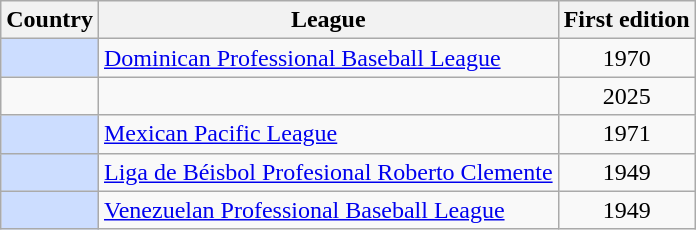<table class="wikitable sortable">
<tr>
<th>Country</th>
<th>League</th>
<th>First edition</th>
</tr>
<tr>
<td bgcolor="#ccddff"></td>
<td><a href='#'>Dominican Professional Baseball League</a></td>
<td style="text-align:center">1970</td>
</tr>
<tr>
<td></td>
<td></td>
<td style="text-align:center">2025</td>
</tr>
<tr>
<td bgcolor="#ccddff"></td>
<td><a href='#'>Mexican Pacific League</a></td>
<td style="text-align:center">1971</td>
</tr>
<tr>
<td bgcolor="#ccddff"></td>
<td><a href='#'>Liga de Béisbol Profesional Roberto Clemente</a></td>
<td style="text-align:center">1949</td>
</tr>
<tr>
<td bgcolor="#ccddff"></td>
<td><a href='#'>Venezuelan Professional Baseball League</a></td>
<td style="text-align:center">1949</td>
</tr>
</table>
